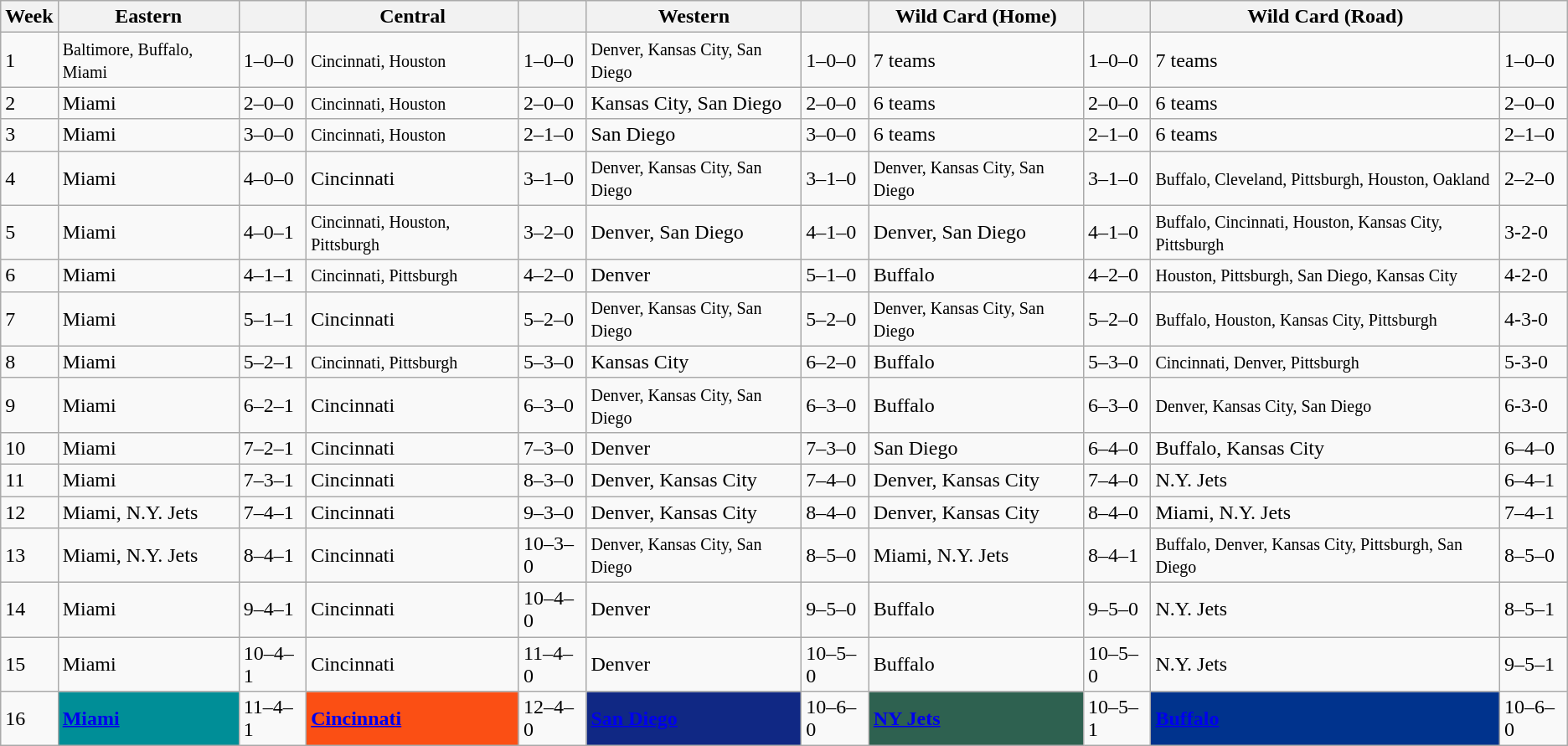<table class="wikitable">
<tr>
<th>Week</th>
<th>Eastern</th>
<th></th>
<th>Central</th>
<th></th>
<th>Western</th>
<th></th>
<th>Wild Card (Home)</th>
<th></th>
<th>Wild Card (Road)</th>
<th></th>
</tr>
<tr>
<td>1</td>
<td><small>Baltimore, Buffalo, Miami</small></td>
<td>1–0–0</td>
<td><small>Cincinnati, Houston</small></td>
<td>1–0–0</td>
<td><small>Denver, Kansas City, San Diego</small></td>
<td>1–0–0</td>
<td>7 teams</td>
<td>1–0–0</td>
<td>7 teams</td>
<td>1–0–0</td>
</tr>
<tr>
<td>2</td>
<td>Miami</td>
<td>2–0–0</td>
<td><small>Cincinnati, Houston</small></td>
<td>2–0–0</td>
<td>Kansas City, San Diego</td>
<td>2–0–0</td>
<td>6 teams</td>
<td>2–0–0</td>
<td>6 teams</td>
<td>2–0–0</td>
</tr>
<tr>
<td>3</td>
<td>Miami</td>
<td>3–0–0</td>
<td><small>Cincinnati, Houston</small></td>
<td>2–1–0</td>
<td>San Diego</td>
<td>3–0–0</td>
<td>6 teams</td>
<td>2–1–0</td>
<td>6 teams</td>
<td>2–1–0</td>
</tr>
<tr>
<td>4</td>
<td>Miami</td>
<td>4–0–0</td>
<td>Cincinnati</td>
<td>3–1–0</td>
<td><small>Denver, Kansas City, San Diego</small></td>
<td>3–1–0</td>
<td><small>Denver, Kansas City, San Diego</small></td>
<td>3–1–0</td>
<td><small>Buffalo, Cleveland, Pittsburgh, Houston, Oakland</small></td>
<td>2–2–0</td>
</tr>
<tr>
<td>5</td>
<td>Miami</td>
<td>4–0–1</td>
<td><small>Cincinnati, Houston, Pittsburgh</small></td>
<td>3–2–0</td>
<td>Denver, San Diego</td>
<td>4–1–0</td>
<td>Denver, San Diego</td>
<td>4–1–0</td>
<td><small>Buffalo, Cincinnati, Houston, Kansas City, Pittsburgh</small></td>
<td>3-2-0</td>
</tr>
<tr>
<td>6</td>
<td>Miami</td>
<td>4–1–1</td>
<td><small>Cincinnati, Pittsburgh</small></td>
<td>4–2–0</td>
<td>Denver</td>
<td>5–1–0</td>
<td>Buffalo</td>
<td>4–2–0</td>
<td><small>Houston, Pittsburgh, San Diego, Kansas City</small></td>
<td>4-2-0</td>
</tr>
<tr>
<td>7</td>
<td>Miami</td>
<td>5–1–1</td>
<td>Cincinnati</td>
<td>5–2–0</td>
<td><small>Denver, Kansas City, San Diego</small></td>
<td>5–2–0</td>
<td><small>Denver, Kansas City, San Diego</small></td>
<td>5–2–0</td>
<td><small>Buffalo, Houston, Kansas City, Pittsburgh</small></td>
<td>4-3-0</td>
</tr>
<tr>
<td>8</td>
<td>Miami</td>
<td>5–2–1</td>
<td><small>Cincinnati, Pittsburgh</small></td>
<td>5–3–0</td>
<td>Kansas City</td>
<td>6–2–0</td>
<td>Buffalo</td>
<td>5–3–0</td>
<td><small>Cincinnati, Denver, Pittsburgh</small></td>
<td>5-3-0</td>
</tr>
<tr>
<td>9</td>
<td>Miami</td>
<td>6–2–1</td>
<td>Cincinnati</td>
<td>6–3–0</td>
<td><small>Denver, Kansas City, San Diego</small></td>
<td>6–3–0</td>
<td>Buffalo</td>
<td>6–3–0</td>
<td><small>Denver, Kansas City, San Diego</small></td>
<td>6-3-0</td>
</tr>
<tr>
<td>10</td>
<td>Miami</td>
<td>7–2–1</td>
<td>Cincinnati</td>
<td>7–3–0</td>
<td>Denver</td>
<td>7–3–0</td>
<td>San Diego</td>
<td>6–4–0</td>
<td>Buffalo, Kansas City</td>
<td>6–4–0</td>
</tr>
<tr>
<td>11</td>
<td>Miami</td>
<td>7–3–1</td>
<td>Cincinnati</td>
<td>8–3–0</td>
<td>Denver, Kansas City</td>
<td>7–4–0</td>
<td>Denver, Kansas City</td>
<td>7–4–0</td>
<td>N.Y. Jets</td>
<td>6–4–1</td>
</tr>
<tr>
<td>12</td>
<td>Miami, N.Y. Jets</td>
<td>7–4–1</td>
<td>Cincinnati</td>
<td>9–3–0</td>
<td>Denver, Kansas City</td>
<td>8–4–0</td>
<td>Denver, Kansas City</td>
<td>8–4–0</td>
<td>Miami, N.Y. Jets</td>
<td>7–4–1</td>
</tr>
<tr>
<td>13</td>
<td>Miami, N.Y. Jets</td>
<td>8–4–1</td>
<td>Cincinnati</td>
<td>10–3–0</td>
<td><small>Denver, Kansas City, San Diego</small></td>
<td>8–5–0</td>
<td>Miami, N.Y. Jets</td>
<td>8–4–1</td>
<td><small>Buffalo, Denver, Kansas City, Pittsburgh, San Diego</small></td>
<td>8–5–0</td>
</tr>
<tr>
<td>14</td>
<td>Miami</td>
<td>9–4–1</td>
<td>Cincinnati</td>
<td>10–4–0</td>
<td>Denver</td>
<td>9–5–0</td>
<td>Buffalo</td>
<td>9–5–0</td>
<td>N.Y. Jets</td>
<td>8–5–1</td>
</tr>
<tr>
<td>15</td>
<td>Miami</td>
<td>10–4–1</td>
<td>Cincinnati</td>
<td>11–4–0</td>
<td>Denver</td>
<td>10–5–0</td>
<td>Buffalo</td>
<td>10–5–0</td>
<td>N.Y. Jets</td>
<td>9–5–1</td>
</tr>
<tr>
<td>16</td>
<td bgcolor="#008E97"><strong><a href='#'><span>Miami</span></a></strong></td>
<td>11–4–1</td>
<td bgcolor="#FB4F14"><strong><a href='#'><span>Cincinnati</span></a></strong></td>
<td>12–4–0</td>
<td bgcolor="#102884"><strong><a href='#'><span>San Diego</span></a></strong></td>
<td>10–6–0</td>
<td bgcolor="#2e6150"><strong><a href='#'><span>NY Jets</span></a></strong></td>
<td>10–5–1</td>
<td bgcolor="#00338D"><strong><a href='#'><span>Buffalo</span></a></strong></td>
<td>10–6–0</td>
</tr>
</table>
